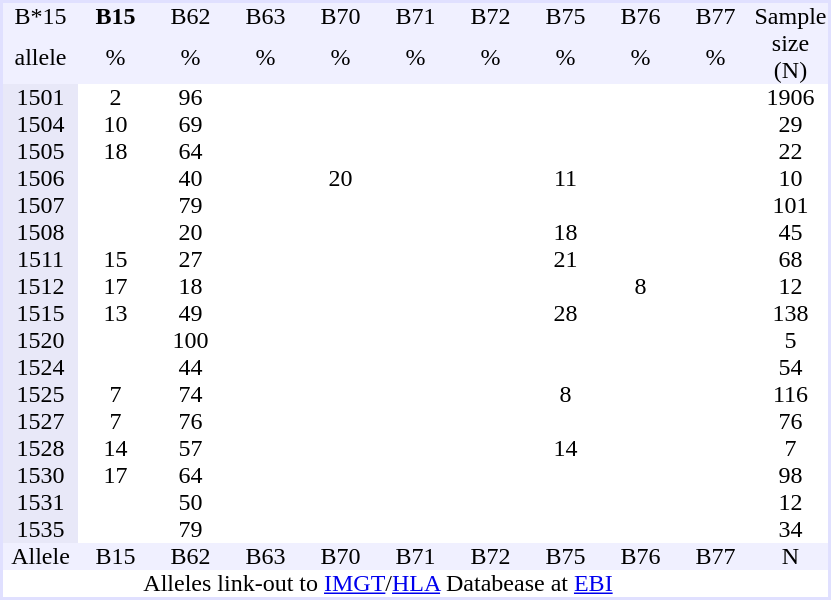<table border="0" cellspacing="0" cellpadding="0" align="left" style="text-align:center; background:#ffffff; margin-right: 3em; border:2px #e0e0ff solid;">
<tr style="background:#f0f0ff">
<td style="width:50px">B*15</td>
<td style="width:50px"><strong>B15</strong></td>
<td style="width:50px">B62</td>
<td style="width:50px">B63</td>
<td style="width:50px">B70</td>
<td style="width:50px">B71</td>
<td style="width:50px">B72</td>
<td style="width:50px">B75</td>
<td style="width:50px">B76</td>
<td style="width:50px">B77</td>
<td style="width:50px">Sample</td>
</tr>
<tr style="background:#f0f0ff">
<td>allele</td>
<td>%</td>
<td>%</td>
<td>%</td>
<td>%</td>
<td>%</td>
<td>%</td>
<td>%</td>
<td>%</td>
<td>%</td>
<td>size (N)</td>
</tr>
<tr>
<td style = "background:#e8e8f8">1501</td>
<td>2</td>
<td>96</td>
<td></td>
<td></td>
<td></td>
<td></td>
<td></td>
<td></td>
<td></td>
<td>1906</td>
</tr>
<tr>
<td style = "background:#e8e8f8">1504</td>
<td>10</td>
<td>69</td>
<td></td>
<td></td>
<td></td>
<td></td>
<td></td>
<td></td>
<td></td>
<td>29</td>
</tr>
<tr>
<td style = "background:#e8e8f8">1505</td>
<td>18</td>
<td>64</td>
<td></td>
<td></td>
<td></td>
<td></td>
<td></td>
<td></td>
<td></td>
<td>22</td>
</tr>
<tr>
<td style = "background:#e8e8f8">1506</td>
<td></td>
<td>40</td>
<td></td>
<td>20</td>
<td></td>
<td></td>
<td>11</td>
<td></td>
<td></td>
<td>10</td>
</tr>
<tr>
<td style = "background:#e8e8f8">1507</td>
<td></td>
<td>79</td>
<td></td>
<td></td>
<td></td>
<td></td>
<td></td>
<td></td>
<td></td>
<td>101</td>
</tr>
<tr>
<td style = "background:#e8e8f8">1508</td>
<td></td>
<td>20</td>
<td></td>
<td></td>
<td></td>
<td></td>
<td>18</td>
<td></td>
<td></td>
<td>45</td>
</tr>
<tr>
<td style = "background:#e8e8f8">1511</td>
<td>15</td>
<td>27</td>
<td></td>
<td></td>
<td></td>
<td></td>
<td>21</td>
<td></td>
<td></td>
<td>68</td>
</tr>
<tr>
<td style = "background:#e8e8f8">1512</td>
<td>17</td>
<td>18</td>
<td></td>
<td></td>
<td></td>
<td></td>
<td></td>
<td>8</td>
<td></td>
<td>12</td>
</tr>
<tr>
<td style = "background:#e8e8f8">1515</td>
<td>13</td>
<td>49</td>
<td></td>
<td></td>
<td></td>
<td></td>
<td>28</td>
<td></td>
<td></td>
<td>138</td>
</tr>
<tr>
<td style = "background:#e8e8f8">1520</td>
<td></td>
<td>100</td>
<td></td>
<td></td>
<td></td>
<td></td>
<td></td>
<td></td>
<td></td>
<td>5</td>
</tr>
<tr>
<td style = "background:#e8e8f8">1524</td>
<td></td>
<td>44</td>
<td></td>
<td></td>
<td></td>
<td></td>
<td></td>
<td></td>
<td></td>
<td>54</td>
</tr>
<tr>
<td style = "background:#e8e8f8">1525</td>
<td>7</td>
<td>74</td>
<td></td>
<td></td>
<td></td>
<td></td>
<td>8</td>
<td></td>
<td></td>
<td>116</td>
</tr>
<tr>
<td style = "background:#e8e8f8">1527</td>
<td>7</td>
<td>76</td>
<td></td>
<td></td>
<td></td>
<td></td>
<td></td>
<td></td>
<td></td>
<td>76</td>
</tr>
<tr>
<td style = "background:#e8e8f8">1528</td>
<td>14</td>
<td>57</td>
<td></td>
<td></td>
<td></td>
<td></td>
<td>14</td>
<td></td>
<td></td>
<td>7</td>
</tr>
<tr>
<td style = "background:#e8e8f8">1530</td>
<td>17</td>
<td>64</td>
<td></td>
<td></td>
<td></td>
<td></td>
<td></td>
<td></td>
<td></td>
<td>98</td>
</tr>
<tr>
<td style = "background:#e8e8f8">1531</td>
<td></td>
<td>50</td>
<td></td>
<td></td>
<td></td>
<td></td>
<td></td>
<td></td>
<td></td>
<td>12</td>
</tr>
<tr>
<td style = "background:#e8e8f8">1535</td>
<td></td>
<td>79</td>
<td></td>
<td></td>
<td></td>
<td></td>
<td></td>
<td></td>
<td></td>
<td>34</td>
</tr>
<tr style="background:#f0f0ff">
<td>Allele</td>
<td>B15</td>
<td>B62</td>
<td>B63</td>
<td>B70</td>
<td>B71</td>
<td>B72</td>
<td>B75</td>
<td>B76</td>
<td>B77</td>
<td>N</td>
</tr>
<tr>
<td colspan = 10>Alleles link-out to <a href='#'>IMGT</a>/<a href='#'>HLA</a> Databease at <a href='#'>EBI</a></td>
</tr>
</table>
